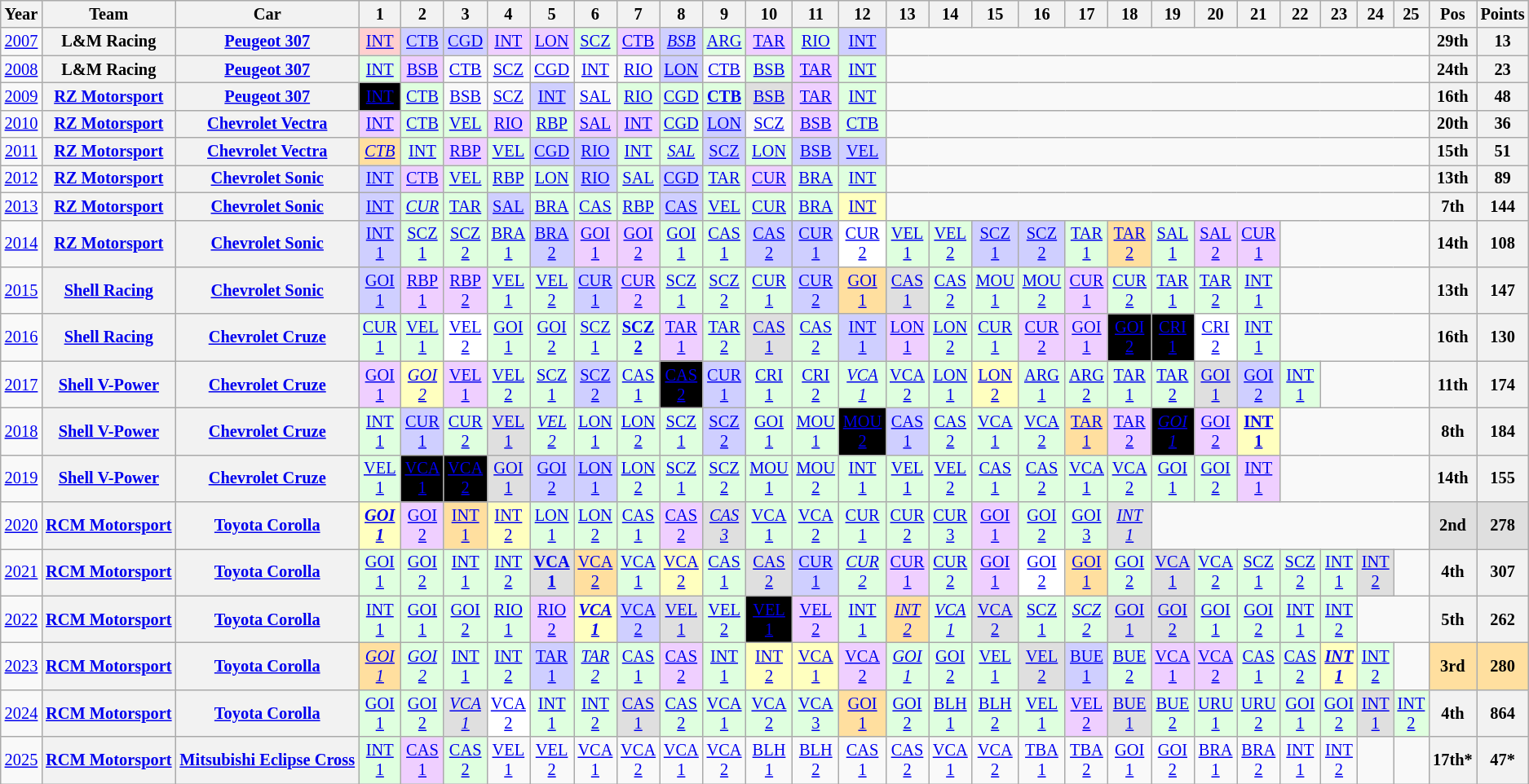<table class="wikitable" border="1" style="text-align:center; font-size:85%;">
<tr>
<th>Year</th>
<th>Team</th>
<th>Car</th>
<th>1</th>
<th>2</th>
<th>3</th>
<th>4</th>
<th>5</th>
<th>6</th>
<th>7</th>
<th>8</th>
<th>9</th>
<th>10</th>
<th>11</th>
<th>12</th>
<th>13</th>
<th>14</th>
<th>15</th>
<th>16</th>
<th>17</th>
<th>18</th>
<th>19</th>
<th>20</th>
<th>21</th>
<th>22</th>
<th>23</th>
<th>24</th>
<th>25</th>
<th>Pos</th>
<th>Points</th>
</tr>
<tr>
<td><a href='#'>2007</a></td>
<th>L&M Racing</th>
<th><a href='#'>Peugeot 307</a></th>
<td style="background:#ffcfcf;"><a href='#'>INT</a><br></td>
<td style="background:#cfcfff;"><a href='#'>CTB</a><br></td>
<td style="background:#cfcfff;"><a href='#'>CGD</a><br></td>
<td style="background:#efcfff;"><a href='#'>INT</a><br></td>
<td style="background:#efcfff;"><a href='#'>LON</a><br></td>
<td style="background:#dfffdf;"><a href='#'>SCZ</a><br></td>
<td style="background:#efcfff;"><a href='#'>CTB</a><br></td>
<td style="background:#cfcfff;"><em><a href='#'>BSB</a></em><br></td>
<td style="background:#dfffdf;"><a href='#'>ARG</a><br></td>
<td style="background:#efcfff;"><a href='#'>TAR</a><br></td>
<td style="background:#dfffdf;"><a href='#'>RIO</a><br></td>
<td style="background:#cfcfff;"><a href='#'>INT</a><br></td>
<td colspan=13></td>
<th>29th</th>
<th>13</th>
</tr>
<tr>
<td><a href='#'>2008</a></td>
<th>L&M Racing</th>
<th><a href='#'>Peugeot 307</a></th>
<td style="background:#dfffdf;"><a href='#'>INT</a><br></td>
<td style="background:#efcfff;"><a href='#'>BSB</a><br></td>
<td><a href='#'>CTB</a></td>
<td><a href='#'>SCZ</a></td>
<td><a href='#'>CGD</a></td>
<td><a href='#'>INT</a></td>
<td><a href='#'>RIO</a></td>
<td style="background:#cfcfff;"><a href='#'>LON</a><br></td>
<td><a href='#'>CTB</a></td>
<td style="background:#dfffdf;"><a href='#'>BSB</a><br></td>
<td style="background:#efcfff;"><a href='#'>TAR</a><br></td>
<td style="background:#dfffdf;"><a href='#'>INT</a><br></td>
<td colspan=13></td>
<th>24th</th>
<th>23</th>
</tr>
<tr>
<td><a href='#'>2009</a></td>
<th><a href='#'>RZ Motorsport</a></th>
<th><a href='#'>Peugeot 307</a></th>
<td style="background:#000000; color:white"><a href='#'><span>INT</span></a><br></td>
<td style="background:#dfffdf;"><a href='#'>CTB</a><br></td>
<td><a href='#'>BSB</a></td>
<td><a href='#'>SCZ</a></td>
<td style="background:#cfcfff;"><a href='#'>INT</a><br></td>
<td><a href='#'>SAL</a></td>
<td style="background:#dfffdf;"><a href='#'>RIO</a><br></td>
<td style="background:#dfffdf;"><a href='#'>CGD</a><br></td>
<td style="background:#dfffdf;"><strong><a href='#'>CTB</a></strong><br></td>
<td style="background:#dfdfdf;"><a href='#'>BSB</a><br></td>
<td style="background:#efcfff;"><a href='#'>TAR</a><br></td>
<td style="background:#dfffdf;"><a href='#'>INT</a><br></td>
<td colspan=13></td>
<th>16th</th>
<th>48</th>
</tr>
<tr>
<td><a href='#'>2010</a></td>
<th><a href='#'>RZ Motorsport</a></th>
<th nowrap><a href='#'>Chevrolet Vectra</a></th>
<td style="background:#efcfff;"><a href='#'>INT</a><br></td>
<td style="background:#dfffdf;"><a href='#'>CTB</a><br></td>
<td style="background:#dfffdf;"><a href='#'>VEL</a><br></td>
<td style="background:#efcfff;"><a href='#'>RIO</a><br></td>
<td style="background:#dfffdf;"><a href='#'>RBP</a><br></td>
<td style="background:#efcfff;"><a href='#'>SAL</a><br></td>
<td style="background:#efcfff;"><a href='#'>INT</a><br></td>
<td style="background:#dfffdf;"><a href='#'>CGD</a><br></td>
<td style="background:#cfcfff;"><a href='#'>LON</a><br></td>
<td><a href='#'>SCZ</a></td>
<td style="background:#efcfff;"><a href='#'>BSB</a><br></td>
<td style="background:#dfffdf;"><a href='#'>CTB</a><br></td>
<td colspan=13></td>
<th>20th</th>
<th>36</th>
</tr>
<tr>
<td><a href='#'>2011</a></td>
<th><a href='#'>RZ Motorsport</a></th>
<th><a href='#'>Chevrolet Vectra</a></th>
<td style="background:#FFDF9F;"><em><a href='#'>CTB</a></em><br></td>
<td style="background:#dfffdf;"><a href='#'>INT</a><br></td>
<td style="background:#efcfff;"><a href='#'>RBP</a><br></td>
<td style="background:#dfffdf;"><a href='#'>VEL</a><br></td>
<td style="background:#cfcfff;"><a href='#'>CGD</a><br></td>
<td style="background:#cfcfff;"><a href='#'>RIO</a><br></td>
<td style="background:#dfffdf;"><a href='#'>INT</a><br></td>
<td style="background:#dfffdf;"><em><a href='#'>SAL</a></em><br></td>
<td style="background:#cfcfff;"><a href='#'>SCZ</a><br></td>
<td style="background:#dfffdf;"><a href='#'>LON</a><br></td>
<td style="background:#cfcfff;"><a href='#'>BSB</a><br></td>
<td style="background:#cfcfff;"><a href='#'>VEL</a><br></td>
<td colspan=13></td>
<th>15th</th>
<th>51</th>
</tr>
<tr>
<td><a href='#'>2012</a></td>
<th><a href='#'>RZ Motorsport</a></th>
<th><a href='#'>Chevrolet Sonic</a></th>
<td style="background:#cfcfff;"><a href='#'>INT</a><br></td>
<td style="background:#efcfff;"><a href='#'>CTB</a><br></td>
<td style="background:#dfffdf;"><a href='#'>VEL</a><br></td>
<td style="background:#dfffdf;"><a href='#'>RBP</a><br></td>
<td style="background:#dfffdf;"><a href='#'>LON</a><br></td>
<td style="background:#cfcfff;"><a href='#'>RIO</a><br></td>
<td style="background:#dfffdf;"><a href='#'>SAL</a><br></td>
<td style="background:#cfcfff;"><a href='#'>CGD</a><br></td>
<td style="background:#dfffdf;"><a href='#'>TAR</a><br></td>
<td style="background:#efcfff;"><a href='#'>CUR</a><br></td>
<td style="background:#dfffdf;"><a href='#'>BRA</a><br></td>
<td style="background:#dfffdf;"><a href='#'>INT</a><br></td>
<td colspan=13></td>
<th>13th</th>
<th>89</th>
</tr>
<tr>
<td><a href='#'>2013</a></td>
<th><a href='#'>RZ Motorsport</a></th>
<th><a href='#'>Chevrolet Sonic</a></th>
<td style="background:#CFCFFF;"><a href='#'>INT</a><br></td>
<td style="background:#DFFFDF;"><em><a href='#'>CUR</a></em><br></td>
<td style="background:#DFFFDF;"><a href='#'>TAR</a><br></td>
<td style="background:#CFCFFF;"><a href='#'>SAL</a><br></td>
<td style="background:#DFFFDF;"><a href='#'>BRA</a><br></td>
<td style="background:#DFFFDF;"><a href='#'>CAS</a><br></td>
<td style="background:#DFFFDF;"><a href='#'>RBP</a><br></td>
<td style="background:#CFCFFF;"><a href='#'>CAS</a><br></td>
<td style="background:#DFFFDF;"><a href='#'>VEL</a><br></td>
<td style="background:#DFFFDF;"><a href='#'>CUR</a><br></td>
<td style="background:#DFFFDF;"><a href='#'>BRA</a><br></td>
<td style="background:#FFFFBF;"><a href='#'>INT</a><br></td>
<td colspan=13></td>
<th>7th</th>
<th>144</th>
</tr>
<tr>
<td><a href='#'>2014</a></td>
<th><a href='#'>RZ Motorsport</a></th>
<th><a href='#'>Chevrolet Sonic</a></th>
<td style="background:#CFCFFF;"><a href='#'>INT<br>1</a><br></td>
<td style="background:#DFFFDF;"><a href='#'>SCZ<br>1</a><br></td>
<td style="background:#DFFFDF;"><a href='#'>SCZ<br>2</a><br></td>
<td style="background:#DFFFDF;"><a href='#'>BRA<br>1</a><br></td>
<td style="background:#CFCFFF;"><a href='#'>BRA<br>2</a><br></td>
<td style="background:#EFCFFF;"><a href='#'>GOI<br>1</a><br></td>
<td style="background:#EFCFFF;"><a href='#'>GOI<br>2</a><br></td>
<td style="background:#DFFFDF;"><a href='#'>GOI<br>1</a><br></td>
<td style="background:#DFFFDF;"><a href='#'>CAS<br>1</a><br></td>
<td style="background:#CFCFFF;"><a href='#'>CAS<br>2</a><br></td>
<td style="background:#CFCFFF;"><a href='#'>CUR<br>1</a><br></td>
<td style="background:#FFFFFF;"><a href='#'>CUR<br>2</a><br></td>
<td style="background:#DFFFDF;"><a href='#'>VEL<br>1</a><br></td>
<td style="background:#DFFFDF;"><a href='#'>VEL<br>2</a><br></td>
<td style="background:#CFCFFF;"><a href='#'>SCZ<br>1</a><br></td>
<td style="background:#CFCFFF;"><a href='#'>SCZ<br>2</a><br></td>
<td style="background:#DFFFDF;"><a href='#'>TAR<br>1</a><br></td>
<td style="background:#FFDF9F;"><a href='#'>TAR<br>2</a><br></td>
<td style="background:#DFFFDF;"><a href='#'>SAL<br>1</a><br></td>
<td style="background:#EFCFFF;"><a href='#'>SAL<br>2</a><br></td>
<td style="background:#EFCFFF;"><a href='#'>CUR<br>1</a><br></td>
<td colspan=4></td>
<th>14th</th>
<th>108</th>
</tr>
<tr>
<td><a href='#'>2015</a></td>
<th><a href='#'>Shell Racing</a></th>
<th><a href='#'>Chevrolet Sonic</a></th>
<td style="background:#CFCFFF;"><a href='#'>GOI<br>1</a><br></td>
<td style="background:#EFCFFF;"><a href='#'>RBP<br>1</a><br></td>
<td style="background:#EFCFFF;"><a href='#'>RBP<br>2</a><br></td>
<td style="background:#DFFFDF;"><a href='#'>VEL<br>1</a><br></td>
<td style="background:#DFFFDF;"><a href='#'>VEL<br>2</a><br></td>
<td style="background:#CFCFFF;"><a href='#'>CUR<br>1</a><br></td>
<td style="background:#EFCFFF;"><a href='#'>CUR<br>2</a><br></td>
<td style="background:#DFFFDF;"><a href='#'>SCZ<br>1</a><br></td>
<td style="background:#DFFFDF;"><a href='#'>SCZ<br>2</a><br></td>
<td style="background:#DFFFDF;"><a href='#'>CUR<br>1</a><br></td>
<td style="background:#CFCFFF;"><a href='#'>CUR<br>2</a><br></td>
<td style="background:#FFDF9F;"><a href='#'>GOI<br>1</a><br></td>
<td style="background:#DFDFDF;"><a href='#'>CAS<br>1</a><br></td>
<td style="background:#DFFFDF;"><a href='#'>CAS<br>2</a><br></td>
<td style="background:#DFFFDF;"><a href='#'>MOU<br>1</a><br></td>
<td style="background:#DFFFDF;"><a href='#'>MOU<br>2</a><br></td>
<td style="background:#EFCFFF;"><a href='#'>CUR<br>1</a><br></td>
<td style="background:#DFFFDF;"><a href='#'>CUR<br>2</a><br></td>
<td style="background:#DFFFDF;"><a href='#'>TAR<br>1</a><br></td>
<td style="background:#DFFFDF;"><a href='#'>TAR<br>2</a><br></td>
<td style="background:#DFFFDF;"><a href='#'>INT<br>1</a><br></td>
<td colspan=4></td>
<th>13th</th>
<th>147</th>
</tr>
<tr>
<td><a href='#'>2016</a></td>
<th><a href='#'>Shell Racing</a></th>
<th><a href='#'>Chevrolet Cruze</a></th>
<td style="background:#DFFFDF;"><a href='#'>CUR<br>1</a><br></td>
<td style="background:#DFFFDF;"><a href='#'>VEL<br>1</a><br></td>
<td style="background:#FFFFFF;"><a href='#'>VEL<br>2</a><br></td>
<td style="background:#DFFFDF;"><a href='#'>GOI<br>1</a><br></td>
<td style="background:#DFFFDF;"><a href='#'>GOI<br>2</a><br></td>
<td style="background:#DFFFDF;"><a href='#'>SCZ<br>1</a><br></td>
<td style="background:#DFFFDF;"><strong><a href='#'>SCZ<br>2</a></strong><br></td>
<td style="background:#EFCFFF;"><a href='#'>TAR<br>1</a><br></td>
<td style="background:#DFFFDF;"><a href='#'>TAR<br>2</a><br></td>
<td style="background:#DFDFDF;"><a href='#'>CAS<br>1</a><br></td>
<td style="background:#DFFFDF;"><a href='#'>CAS<br>2</a><br></td>
<td style="background:#CFCFFF;"><a href='#'>INT<br>1</a><br></td>
<td style="background:#EFCFFF;"><a href='#'>LON<br>1</a><br></td>
<td style="background:#DFFFDF;"><a href='#'>LON<br>2</a><br></td>
<td style="background:#DFFFDF;"><a href='#'>CUR<br>1</a><br></td>
<td style="background:#EFCFFF;"><a href='#'>CUR<br>2</a><br></td>
<td style="background:#EFCFFF;"><a href='#'>GOI<br>1</a><br></td>
<td style="background:#000000; color:white"><a href='#'><span>GOI<br>2</span></a><br></td>
<td style="background:#000000; color:white"><a href='#'><span>CRI<br>1</span></a><br></td>
<td style="background:#FFFFFF;"><a href='#'>CRI<br>2</a><br></td>
<td style="background:#DFFFDF;"><a href='#'>INT<br>1</a><br></td>
<td colspan=4></td>
<th>16th</th>
<th>130</th>
</tr>
<tr>
<td><a href='#'>2017</a></td>
<th><a href='#'>Shell V-Power</a></th>
<th><a href='#'>Chevrolet Cruze</a></th>
<td style="background:#EFCFFF;"><a href='#'>GOI<br>1</a><br></td>
<td style="background:#FFFFBF;"><em><a href='#'>GOI<br>2</a></em><br></td>
<td style="background:#EFCFFF;"><a href='#'>VEL<br>1</a><br></td>
<td style="background:#DFFFDF;"><a href='#'>VEL<br>2</a><br></td>
<td style="background:#DFFFDF;"><a href='#'>SCZ<br>1</a><br></td>
<td style="background:#CFCFFF;"><a href='#'>SCZ<br>2</a><br></td>
<td style="background:#DFFFDF;"><a href='#'>CAS<br>1</a><br></td>
<td style="background:#000000; color:white"><a href='#'><span>CAS<br>2</span></a><br></td>
<td style="background:#CFCFFF;"><a href='#'>CUR<br>1</a><br></td>
<td style="background:#DFFFDF;"><a href='#'>CRI<br>1</a><br></td>
<td style="background:#DFFFDF;"><a href='#'>CRI<br>2</a><br></td>
<td style="background:#DFFFDF;"><em><a href='#'>VCA<br>1</a></em><br></td>
<td style="background:#DFFFDF;"><a href='#'>VCA<br>2</a><br></td>
<td style="background:#DFFFDF;"><a href='#'>LON<br>1</a><br></td>
<td style="background:#FFFFBF;"><a href='#'>LON<br>2</a><br></td>
<td style="background:#DFFFDF;"><a href='#'>ARG<br>1</a><br></td>
<td style="background:#DFFFDF;"><a href='#'>ARG<br>2</a><br></td>
<td style="background:#DFFFDF;"><a href='#'>TAR<br>1</a><br></td>
<td style="background:#DFFFDF;"><a href='#'>TAR<br>2</a><br></td>
<td style="background:#DFDFDF;"><a href='#'>GOI<br>1</a><br></td>
<td style="background:#CFCFFF;"><a href='#'>GOI<br>2</a><br></td>
<td style="background:#DFFFDF;"><a href='#'>INT<br>1</a><br></td>
<td colspan=3></td>
<th>11th</th>
<th>174</th>
</tr>
<tr>
<td><a href='#'>2018</a></td>
<th><a href='#'>Shell V-Power</a></th>
<th><a href='#'>Chevrolet Cruze</a></th>
<td style="background:#DFFFDF;"><a href='#'>INT<br>1</a><br></td>
<td style="background:#CFCFFF;"><a href='#'>CUR<br>1</a><br></td>
<td style="background:#DFFFDF;"><a href='#'>CUR<br>2</a><br></td>
<td style="background:#DFDFDF;"><a href='#'>VEL<br>1</a><br></td>
<td style="background:#DFFFDF;"><em><a href='#'>VEL<br>2</a></em><br></td>
<td style="background:#DFFFDF;"><a href='#'>LON<br>1</a><br></td>
<td style="background:#DFFFDF;"><a href='#'>LON<br>2</a><br></td>
<td style="background:#DFFFDF;"><a href='#'>SCZ<br>1</a><br></td>
<td style="background:#CFCFFF;"><a href='#'>SCZ<br>2</a><br></td>
<td style="background:#DFFFDF;"><a href='#'>GOI<br>1</a><br></td>
<td style="background:#DFFFDF;"><a href='#'>MOU<br>1</a><br></td>
<td style="background:#000000; color:white"><a href='#'><span>MOU<br>2</span></a><br></td>
<td style="background:#CFCFFF;"><a href='#'>CAS<br>1</a><br></td>
<td style="background:#DFFFDF;"><a href='#'>CAS<br>2</a><br></td>
<td style="background:#DFFFDF;"><a href='#'>VCA<br>1</a><br></td>
<td style="background:#DFFFDF;"><a href='#'>VCA<br>2</a><br></td>
<td style="background:#FFDF9F;"><a href='#'>TAR<br>1</a><br></td>
<td style="background:#EFCFFF;"><a href='#'>TAR<br>2</a><br></td>
<td style="background:#000000; color:white"><em><a href='#'><span>GOI<br>1</span></a></em><br></td>
<td style="background:#EFCFFF;"><a href='#'>GOI<br>2</a><br></td>
<td style="background:#FFFFBF;"><strong><a href='#'>INT<br>1</a></strong><br></td>
<td colspan=4></td>
<th>8th</th>
<th>184</th>
</tr>
<tr>
<td><a href='#'>2019</a></td>
<th nowrap><a href='#'>Shell V-Power</a></th>
<th nowrap><a href='#'>Chevrolet Cruze</a></th>
<td style="background:#DFFFDF;"><a href='#'>VEL<br>1</a><br></td>
<td style="background:#000000; color:white"><a href='#'><span>VCA<br>1</span></a><br></td>
<td style="background:#000000; color:white"><a href='#'><span>VCA<br>2</span></a><br></td>
<td style="background:#DFDFDF;"><a href='#'>GOI<br>1</a><br></td>
<td style="background:#CFCFFF;"><a href='#'>GOI<br>2</a><br></td>
<td style="background:#CFCFFF;"><a href='#'>LON<br>1</a><br></td>
<td style="background:#DFFFDF;"><a href='#'>LON<br>2</a><br></td>
<td style="background:#DFFFDF;"><a href='#'>SCZ<br>1</a><br></td>
<td style="background:#DFFFDF;"><a href='#'>SCZ<br>2</a><br></td>
<td style="background:#DFFFDF;"><a href='#'>MOU<br>1</a><br></td>
<td style="background:#DFFFDF;"><a href='#'>MOU<br>2</a><br></td>
<td style="background:#DFFFDF;"><a href='#'>INT<br>1</a><br></td>
<td style="background:#DFFFDF;"><a href='#'>VEL<br>1</a><br></td>
<td style="background:#DFFFDF;"><a href='#'>VEL<br>2</a><br></td>
<td style="background:#DFFFDF;"><a href='#'>CAS<br>1</a><br></td>
<td style="background:#DFFFDF;"><a href='#'>CAS<br>2</a><br></td>
<td style="background:#DFFFDF;"><a href='#'>VCA<br>1</a><br></td>
<td style="background:#DFFFDF;"><a href='#'>VCA<br>2</a><br></td>
<td style="background:#DFFFDF;"><a href='#'>GOI<br>1</a><br></td>
<td style="background:#DFFFDF;"><a href='#'>GOI<br>2</a><br></td>
<td style="background:#EFCFFF;"><a href='#'>INT<br>1</a><br></td>
<td colspan=4></td>
<th>14th</th>
<th>155</th>
</tr>
<tr>
<td><a href='#'>2020</a></td>
<th><a href='#'>RCM Motorsport</a></th>
<th><a href='#'>Toyota Corolla</a></th>
<td style="background:#FFFFBF;"><strong><em><a href='#'>GOI<br>1</a></em></strong><br></td>
<td style="background:#EFCFFF;"><a href='#'>GOI<br>2</a><br></td>
<td style="background:#FFDF9F;"><a href='#'>INT<br>1</a><br></td>
<td style="background:#FFFFBF;"><a href='#'>INT<br>2</a><br></td>
<td style="background:#DFFFDF;"><a href='#'>LON<br>1</a><br></td>
<td style="background:#DFFFDF;"><a href='#'>LON<br>2</a><br></td>
<td style="background:#DFFFDF;"><a href='#'>CAS<br>1</a><br></td>
<td style="background:#EFCFFF;"><a href='#'>CAS<br>2</a><br></td>
<td style="background:#DFDFDF;"><em><a href='#'>CAS<br>3</a></em><br></td>
<td style="background:#DFFFDF;"><a href='#'>VCA<br>1</a><br></td>
<td style="background:#DFFFDF;"><a href='#'>VCA<br>2</a><br></td>
<td style="background:#DFFFDF;"><a href='#'>CUR<br>1</a><br></td>
<td style="background:#DFFFDF;"><a href='#'>CUR<br>2</a><br></td>
<td style="background:#DFFFDF;"><a href='#'>CUR<br>3</a><br></td>
<td style="background:#EFCFFF;"><a href='#'>GOI<br>1</a><br></td>
<td style="background:#DFFFDF;"><a href='#'>GOI<br>2</a><br></td>
<td style="background:#DFFFDF;"><a href='#'>GOI<br>3</a><br></td>
<td style="background:#DFDFDF;"><em><a href='#'>INT<br>1</a></em><br></td>
<td colspan=7></td>
<th style="background:#DFDFDF;">2nd</th>
<th style="background:#DFDFDF;">278</th>
</tr>
<tr>
<td><a href='#'>2021</a></td>
<th><a href='#'>RCM Motorsport</a></th>
<th><a href='#'>Toyota Corolla</a></th>
<td style="background:#DFFFDF;"><a href='#'>GOI<br>1</a><br></td>
<td style="background:#DFFFDF;"><a href='#'>GOI<br>2</a><br></td>
<td style="background:#DFFFDF;"><a href='#'>INT<br>1</a><br></td>
<td style="background:#DFFFDF;"><a href='#'>INT<br>2</a><br></td>
<td style="background:#DFDFDF;"><strong><a href='#'>VCA<br>1</a></strong><br></td>
<td style="background:#FFDF9F;"><a href='#'>VCA<br>2</a><br></td>
<td style="background:#DFFFDF;"><a href='#'>VCA<br>1</a><br></td>
<td style="background:#FFFFBF;"><a href='#'>VCA<br>2</a><br></td>
<td style="background:#DFFFDF;"><a href='#'>CAS<br>1</a><br></td>
<td style="background:#DFDFDF;"><a href='#'>CAS<br>2</a><br></td>
<td style="background:#CFCFFF;"><a href='#'>CUR<br>1</a><br></td>
<td style="background:#DFFFDF;"><em><a href='#'>CUR<br>2</a></em><br></td>
<td style="background:#EFCFFF;"><a href='#'>CUR<br>1</a><br></td>
<td style="background:#DFFFDF;"><a href='#'>CUR<br>2</a><br></td>
<td style="background:#EFCFFF;"><a href='#'>GOI<br>1</a><br></td>
<td style="background:#FFFFFF;"><a href='#'>GOI<br>2</a><br></td>
<td style="background:#FFDF9F;"><a href='#'>GOI<br>1</a><br></td>
<td style="background:#DFFFDF;"><a href='#'>GOI<br>2</a><br></td>
<td style="background:#DFDFDF;"><a href='#'>VCA<br>1</a><br></td>
<td style="background:#DFFFDF;"><a href='#'>VCA<br>2</a><br></td>
<td style="background:#DFFFDF;"><a href='#'>SCZ<br>1</a><br></td>
<td style="background:#DFFFDF;"><a href='#'>SCZ<br>2</a><br></td>
<td style="background:#DFFFDF;"><a href='#'>INT<br>1</a><br></td>
<td style="background:#DFDFDF;"><a href='#'>INT<br>2</a><br></td>
<td></td>
<th>4th</th>
<th>307</th>
</tr>
<tr>
<td><a href='#'>2022</a></td>
<th><a href='#'>RCM Motorsport</a></th>
<th><a href='#'>Toyota Corolla</a></th>
<td style="background:#DFFFDF;"><a href='#'>INT<br>1</a><br></td>
<td style="background:#DFFFDF;"><a href='#'>GOI<br>1</a><br></td>
<td style="background:#DFFFDF;"><a href='#'>GOI<br>2</a><br></td>
<td style="background:#DFFFDF;"><a href='#'>RIO<br>1</a><br></td>
<td style="background:#EFCFFF;"><a href='#'>RIO<br>2</a><br></td>
<td style="background:#FFFFBF;"><strong><em><a href='#'>VCA<br>1</a></em></strong><br></td>
<td style="background:#CFCFFF;"><a href='#'>VCA<br>2</a><br></td>
<td style="background:#DFDFDF;"><a href='#'>VEL<br>1</a><br></td>
<td style="background:#DFFFDF;"><a href='#'>VEL<br>2</a><br></td>
<td style="background:#000000; color:white"><a href='#'><span>VEL<br>1</span></a><br></td>
<td style="background:#EFCFFF;"><a href='#'>VEL<br>2</a><br></td>
<td style="background:#DFFFDF;"><a href='#'>INT<br>1</a><br></td>
<td style="background:#FFDF9F;"><em><a href='#'>INT<br>2</a></em><br></td>
<td style="background:#DFFFDF;"><em><a href='#'>VCA<br>1</a></em><br></td>
<td style="background:#DFDFDF;"><a href='#'>VCA<br>2</a><br></td>
<td style="background:#DFFFDF;"><a href='#'>SCZ<br>1</a><br></td>
<td style="background:#DFFFDF;"><em><a href='#'>SCZ<br>2</a></em><br></td>
<td style="background:#DFDFDF;"><a href='#'>GOI<br>1</a><br></td>
<td style="background:#DFDFDF;"><a href='#'>GOI<br>2</a><br></td>
<td style="background:#DFFFDF;"><a href='#'>GOI<br>1</a><br></td>
<td style="background:#DFFFDF;"><a href='#'>GOI<br>2</a><br></td>
<td style="background:#DFFFDF;"><a href='#'>INT<br>1</a><br></td>
<td style="background:#DFFFDF;"><a href='#'>INT<br>2</a><br></td>
<td colspan=2></td>
<th>5th</th>
<th>262</th>
</tr>
<tr>
<td><a href='#'>2023</a></td>
<th><a href='#'>RCM Motorsport</a></th>
<th><a href='#'>Toyota Corolla</a></th>
<td style="background:#FFDF9F;"><em><a href='#'>GOI<br>1</a></em><br></td>
<td style="background:#DFFFDF;"><em><a href='#'>GOI<br>2</a></em><br></td>
<td style="background:#DFFFDF;"><a href='#'>INT<br>1</a><br></td>
<td style="background:#DFFFDF;"><a href='#'>INT<br>2</a><br></td>
<td style="background:#CFCFFF;"><a href='#'>TAR<br>1</a><br></td>
<td style="background:#DFFFDF;"><em><a href='#'>TAR<br>2</a></em><br></td>
<td style="background:#DFFFDF;"><a href='#'>CAS<br>1</a><br></td>
<td style="background:#EFCFFF;"><a href='#'>CAS<br>2</a><br></td>
<td style="background:#DFFFDF;"><a href='#'>INT<br>1</a><br></td>
<td style="background:#FFFFBF;"><a href='#'>INT<br>2</a><br></td>
<td style="background:#FFFFBF;"><a href='#'>VCA<br>1</a><br></td>
<td style="background:#EFCFFF;"><a href='#'>VCA<br>2</a><br></td>
<td style="background:#DFFFDF;"><em><a href='#'>GOI<br>1</a></em><br></td>
<td style="background:#DFFFDF;"><a href='#'>GOI<br>2</a><br></td>
<td style="background:#DFFFDF;"><a href='#'>VEL<br>1</a><br></td>
<td style="background:#DFDFDF;"><a href='#'>VEL<br>2</a><br></td>
<td style="background:#CFCFFF;"><a href='#'>BUE<br>1</a><br></td>
<td style="background:#DFFFDF;"><a href='#'>BUE<br>2</a><br></td>
<td style="background:#EFCFFF;"><a href='#'>VCA<br>1</a><br></td>
<td style="background:#EFCFFF;"><a href='#'>VCA<br>2</a><br></td>
<td style="background:#DFFFDF;"><a href='#'>CAS<br>1</a><br></td>
<td style="background:#DFFFDF;"><a href='#'>CAS<br>2</a><br></td>
<td style="background:#FFFFBF;"><strong><em><a href='#'>INT<br>1</a></em></strong><br></td>
<td style="background:#DFFFDF;"><a href='#'>INT<br>2</a><br></td>
<td></td>
<th style="background:#FFDF9F;">3rd</th>
<th style="background:#FFDF9F;">280</th>
</tr>
<tr>
<td><a href='#'>2024</a></td>
<th nowrap><a href='#'>RCM Motorsport</a></th>
<th nowrap><a href='#'>Toyota Corolla</a></th>
<td style="background:#DFFFDF;"><a href='#'>GOI<br>1</a><br></td>
<td style="background:#DFFFDF;"><a href='#'>GOI<br>2</a><br></td>
<td style="background:#DFDFDF;"><em><a href='#'>VCA<br>1</a></em><br></td>
<td style="background:#FFFFFF;"><a href='#'>VCA<br>2</a><br></td>
<td style="background:#DFFFDF;"><a href='#'>INT<br>1</a><br></td>
<td style="background:#DFFFDF;"><a href='#'>INT<br>2</a><br></td>
<td style="background:#DFDFDF;"><a href='#'>CAS<br>1</a><br></td>
<td style="background:#DFFFDF;"><a href='#'>CAS<br>2</a><br></td>
<td style="background:#DFFFDF;"><a href='#'>VCA<br>1</a><br></td>
<td style="background:#DFFFDF;"><a href='#'>VCA<br>2</a><br></td>
<td style="background:#DFFFDF;"><a href='#'>VCA<br>3</a><br></td>
<td style="background:#FFDF9F;"><a href='#'>GOI<br>1</a><br></td>
<td style="background:#DFFFDF;"><a href='#'>GOI<br>2</a><br></td>
<td style="background:#DFFFDF;"><a href='#'>BLH<br>1</a><br></td>
<td style="background:#DFFFDF;"><a href='#'>BLH<br>2</a><br></td>
<td style="background:#DFFFDF;"><a href='#'>VEL<br>1</a><br></td>
<td style="background:#EFCFFF;"><a href='#'>VEL<br>2</a><br></td>
<td style="background:#DFDFDF;"><a href='#'>BUE<br>1</a><br></td>
<td style="background:#DFFFDF;"><a href='#'>BUE<br>2</a><br></td>
<td style="background:#DFFFDF;"><a href='#'>URU<br>1</a><br></td>
<td style="background:#DFFFDF;"><a href='#'>URU<br>2</a><br></td>
<td style="background:#DFFFDF;"><a href='#'>GOI<br>1</a><br></td>
<td style="background:#DFFFDF;"><a href='#'>GOI<br>2</a><br></td>
<td style="background:#DFDFDF;"><a href='#'>INT<br>1</a><br></td>
<td style="background:#DFFFDF;"><a href='#'>INT<br>2</a><br></td>
<th>4th</th>
<th>864</th>
</tr>
<tr>
<td><a href='#'>2025</a></td>
<th><a href='#'>RCM Motorsport</a></th>
<th><a href='#'>Mitsubishi Eclipse Cross</a></th>
<td style="background:#DFFFDF;"><a href='#'>INT<br>1</a><br></td>
<td style="background:#EFCFFF;"><a href='#'>CAS<br>1</a><br></td>
<td style="background:#DFFFDF;"><a href='#'>CAS<br>2</a><br></td>
<td style="background:#;"><a href='#'>VEL<br>1</a><br></td>
<td style="background:#;"><a href='#'>VEL<br>2</a><br></td>
<td style="background:#;"><a href='#'>VCA<br>1</a><br></td>
<td style="background:#;"><a href='#'>VCA<br>2</a><br></td>
<td style="background:#;"><a href='#'>VCA<br>1</a><br></td>
<td style="background:#;"><a href='#'>VCA<br>2</a><br></td>
<td style="background:#;"><a href='#'>BLH<br>1</a><br></td>
<td style="background:#;"><a href='#'>BLH<br>2</a><br></td>
<td style="background:#;"><a href='#'>CAS<br>1</a><br></td>
<td style="background:#;"><a href='#'>CAS<br>2</a><br></td>
<td style="background:#;"><a href='#'>VCA<br>1</a><br></td>
<td style="background:#;"><a href='#'>VCA<br>2</a><br></td>
<td style="background:#;"><a href='#'>TBA<br>1</a><br></td>
<td style="background:#;"><a href='#'>TBA<br>2</a><br></td>
<td style="background:#;"><a href='#'>GOI<br>1</a><br></td>
<td style="background:#;"><a href='#'>GOI<br>2</a><br></td>
<td style="background:#;"><a href='#'>BRA<br>1</a><br></td>
<td style="background:#;"><a href='#'>BRA<br>2</a><br></td>
<td style="background:#;"><a href='#'>INT<br>1</a><br></td>
<td style="background:#;"><a href='#'>INT<br>2</a><br></td>
<td></td>
<td></td>
<th>17th*</th>
<th>47*</th>
</tr>
</table>
